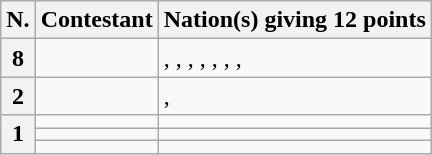<table class="wikitable plainrowheaders">
<tr>
<th scope="col">N.</th>
<th scope="col">Contestant</th>
<th scope="col">Nation(s) giving 12 points</th>
</tr>
<tr>
<th scope="row">8</th>
<td><strong></strong></td>
<td>, , , , , , , </td>
</tr>
<tr>
<th scope="row">2</th>
<td></td>
<td>, </td>
</tr>
<tr>
<th scope="row" rowspan="3">1</th>
<td></td>
<td></td>
</tr>
<tr>
<td></td>
<td></td>
</tr>
<tr>
<td></td>
<td></td>
</tr>
</table>
